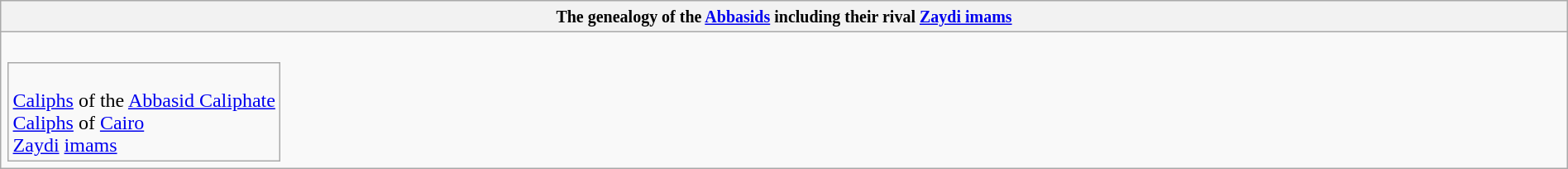<table class="wikitable collapsible collapsed" border="1" style="width:100%; text-align:center;">
<tr>
<th><small>The genealogy of the <a href='#'>Abbasids</a> including their rival <a href='#'>Zaydi imams</a> </small></th>
</tr>
<tr>
<td><br><table - style="vertical-align:top">
<tr>
<td colspan=100% style="text-align:left"><br> <a href='#'>Caliphs</a> of the <a href='#'>Abbasid Caliphate</a><br>
 <a href='#'>Caliphs</a> of <a href='#'>Cairo</a><br>
 <a href='#'>Zaydi</a> <a href='#'>imams</a></td>
</tr>
</table>





































































</td>
</tr>
</table>
